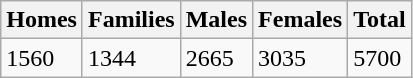<table class="wikitable">
<tr>
<th>Homes</th>
<th>Families</th>
<th>Males</th>
<th>Females</th>
<th>Total</th>
</tr>
<tr>
<td>1560</td>
<td>1344</td>
<td>2665</td>
<td>3035</td>
<td>5700</td>
</tr>
</table>
